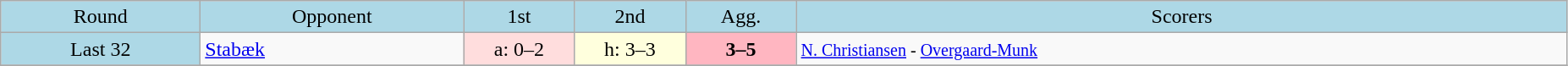<table class="wikitable" style="text-align:center">
<tr bgcolor=lightblue>
<td width=150px>Round</td>
<td width=200px>Opponent</td>
<td width=80px>1st</td>
<td width=80px>2nd</td>
<td width=80px>Agg.</td>
<td width=600px>Scorers</td>
</tr>
<tr>
<td bgcolor=lightblue>Last 32</td>
<td align=left> <a href='#'>Stabæk</a></td>
<td bgcolor="#ffdddd">a: 0–2</td>
<td bgcolor="#ffffdd">h: 3–3</td>
<td bgcolor=lightpink><strong>3–5</strong></td>
<td align=left><small><a href='#'>N. Christiansen</a> - <a href='#'>Overgaard-Munk</a></small></td>
</tr>
<tr>
</tr>
</table>
